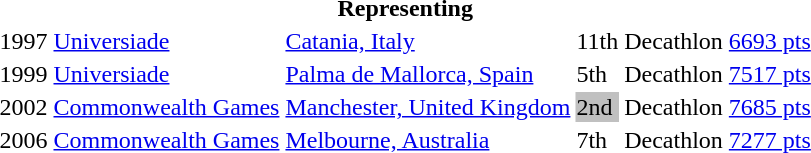<table>
<tr>
<th colspan="6">Representing </th>
</tr>
<tr>
<td>1997</td>
<td><a href='#'>Universiade</a></td>
<td><a href='#'>Catania, Italy</a></td>
<td>11th</td>
<td>Decathlon</td>
<td><a href='#'>6693 pts</a></td>
</tr>
<tr>
<td>1999</td>
<td><a href='#'>Universiade</a></td>
<td><a href='#'>Palma de Mallorca, Spain</a></td>
<td>5th</td>
<td>Decathlon</td>
<td><a href='#'>7517 pts</a></td>
</tr>
<tr>
<td>2002</td>
<td><a href='#'>Commonwealth Games</a></td>
<td><a href='#'>Manchester, United Kingdom</a></td>
<td bgcolor=silver>2nd</td>
<td>Decathlon</td>
<td><a href='#'>7685 pts</a></td>
</tr>
<tr>
<td>2006</td>
<td><a href='#'>Commonwealth Games</a></td>
<td><a href='#'>Melbourne, Australia</a></td>
<td>7th</td>
<td>Decathlon</td>
<td><a href='#'>7277 pts</a></td>
</tr>
</table>
